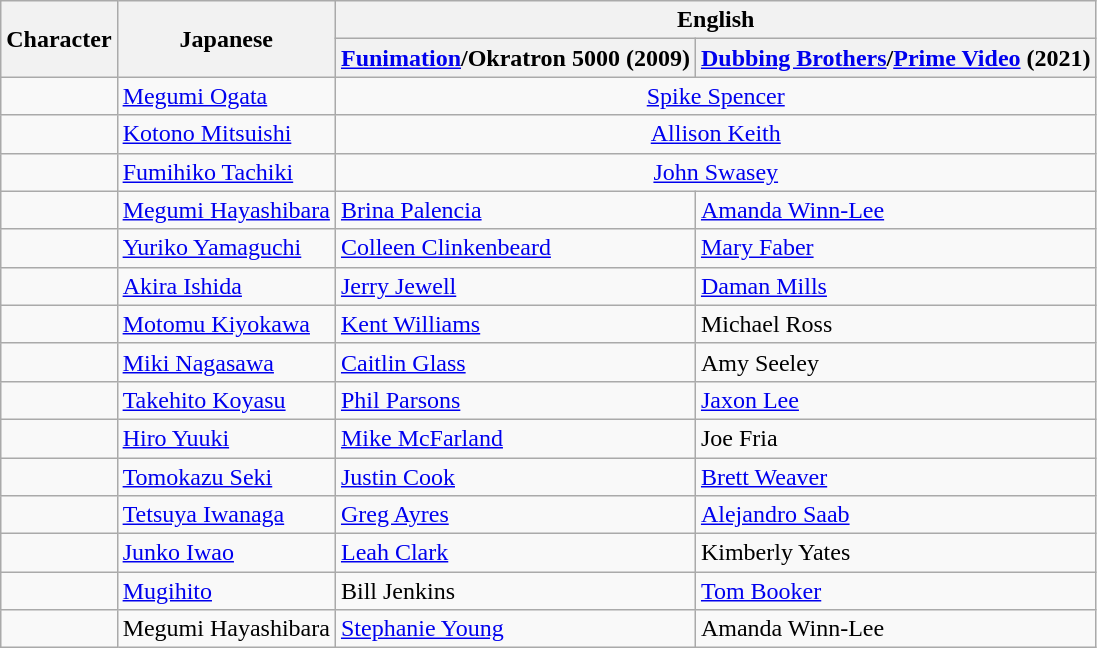<table class="wikitable">
<tr>
<th rowspan="2">Character</th>
<th rowspan="2">Japanese</th>
<th colspan="2">English</th>
</tr>
<tr>
<th><a href='#'>Funimation</a>/Okratron 5000 (2009)</th>
<th><a href='#'>Dubbing Brothers</a>/<a href='#'>Prime Video</a> (2021)</th>
</tr>
<tr>
<td></td>
<td><a href='#'>Megumi Ogata</a></td>
<td colspan="2" style="text-align: center;"><a href='#'>Spike Spencer</a></td>
</tr>
<tr>
<td></td>
<td><a href='#'>Kotono Mitsuishi</a></td>
<td colspan="2" style="text-align: center;"><a href='#'>Allison Keith</a></td>
</tr>
<tr>
<td></td>
<td><a href='#'>Fumihiko Tachiki</a></td>
<td colspan="2" style="text-align: center;"><a href='#'>John Swasey</a></td>
</tr>
<tr>
<td></td>
<td><a href='#'>Megumi Hayashibara</a></td>
<td><a href='#'>Brina Palencia</a></td>
<td><a href='#'>Amanda Winn-Lee</a></td>
</tr>
<tr>
<td></td>
<td><a href='#'>Yuriko Yamaguchi</a></td>
<td><a href='#'>Colleen Clinkenbeard</a></td>
<td><a href='#'>Mary Faber</a></td>
</tr>
<tr>
<td></td>
<td><a href='#'>Akira Ishida</a></td>
<td><a href='#'>Jerry Jewell</a></td>
<td><a href='#'>Daman Mills</a></td>
</tr>
<tr>
<td></td>
<td><a href='#'>Motomu Kiyokawa</a></td>
<td><a href='#'>Kent Williams</a></td>
<td>Michael Ross</td>
</tr>
<tr>
<td></td>
<td><a href='#'>Miki Nagasawa</a></td>
<td><a href='#'>Caitlin Glass</a></td>
<td>Amy Seeley</td>
</tr>
<tr>
<td></td>
<td><a href='#'>Takehito Koyasu</a></td>
<td><a href='#'>Phil Parsons</a></td>
<td><a href='#'>Jaxon Lee</a></td>
</tr>
<tr>
<td></td>
<td><a href='#'>Hiro Yuuki</a></td>
<td><a href='#'>Mike McFarland</a></td>
<td>Joe Fria</td>
</tr>
<tr>
<td></td>
<td><a href='#'>Tomokazu Seki</a></td>
<td><a href='#'>Justin Cook</a></td>
<td><a href='#'>Brett Weaver</a></td>
</tr>
<tr>
<td></td>
<td><a href='#'>Tetsuya Iwanaga</a></td>
<td><a href='#'>Greg Ayres</a></td>
<td><a href='#'>Alejandro Saab</a></td>
</tr>
<tr>
<td></td>
<td><a href='#'>Junko Iwao</a></td>
<td><a href='#'>Leah Clark</a></td>
<td>Kimberly Yates</td>
</tr>
<tr>
<td></td>
<td><a href='#'>Mugihito</a></td>
<td>Bill Jenkins</td>
<td><a href='#'>Tom Booker</a></td>
</tr>
<tr>
<td></td>
<td>Megumi Hayashibara</td>
<td><a href='#'>Stephanie Young</a></td>
<td>Amanda Winn-Lee</td>
</tr>
</table>
